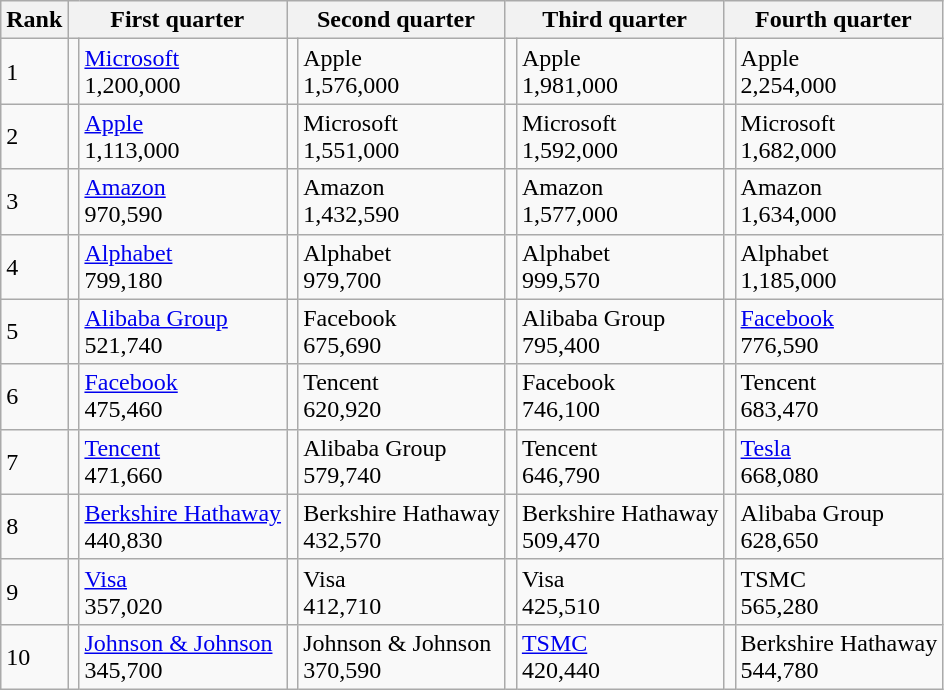<table class="wikitable">
<tr>
<th>Rank</th>
<th colspan = 2>First quarter</th>
<th colspan = 2>Second quarter</th>
<th colspan = 2>Third quarter</th>
<th colspan = 2>Fourth quarter</th>
</tr>
<tr>
<td>1</td>
<td></td>
<td><a href='#'>Microsoft</a> <br> 1,200,000</td>
<td></td>
<td>Apple <br> 1,576,000</td>
<td></td>
<td>Apple <br> 1,981,000</td>
<td></td>
<td>Apple <br> 2,254,000</td>
</tr>
<tr>
<td>2</td>
<td></td>
<td><a href='#'>Apple</a> <br> 1,113,000</td>
<td></td>
<td>Microsoft <br> 1,551,000</td>
<td></td>
<td>Microsoft <br> 1,592,000</td>
<td></td>
<td>Microsoft <br> 1,682,000</td>
</tr>
<tr>
<td>3</td>
<td></td>
<td><a href='#'>Amazon</a> <br> 970,590</td>
<td></td>
<td>Amazon <br> 1,432,590</td>
<td></td>
<td>Amazon <br> 1,577,000</td>
<td></td>
<td>Amazon <br> 1,634,000</td>
</tr>
<tr>
<td>4</td>
<td></td>
<td><a href='#'>Alphabet</a> <br> 799,180</td>
<td></td>
<td>Alphabet <br> 979,700</td>
<td></td>
<td>Alphabet <br> 999,570</td>
<td></td>
<td>Alphabet <br> 1,185,000</td>
</tr>
<tr>
<td>5</td>
<td></td>
<td><a href='#'>Alibaba Group</a> <br> 521,740</td>
<td></td>
<td>Facebook <br> 675,690</td>
<td></td>
<td>Alibaba Group <br> 795,400</td>
<td></td>
<td><a href='#'>Facebook</a> <br> 776,590</td>
</tr>
<tr>
<td>6</td>
<td></td>
<td><a href='#'>Facebook</a> <br> 475,460</td>
<td></td>
<td>Tencent <br> 620,920</td>
<td></td>
<td>Facebook <br> 746,100</td>
<td></td>
<td>Tencent <br> 683,470</td>
</tr>
<tr>
<td>7</td>
<td></td>
<td><a href='#'>Tencent</a> <br> 471,660</td>
<td></td>
<td>Alibaba Group <br> 579,740</td>
<td></td>
<td>Tencent <br> 646,790</td>
<td></td>
<td><a href='#'>Tesla</a> <br> 668,080</td>
</tr>
<tr>
<td>8</td>
<td></td>
<td><a href='#'>Berkshire Hathaway</a> <br> 440,830</td>
<td></td>
<td>Berkshire Hathaway <br> 432,570</td>
<td></td>
<td>Berkshire Hathaway <br> 509,470</td>
<td></td>
<td>Alibaba Group <br> 628,650</td>
</tr>
<tr>
<td>9</td>
<td></td>
<td><a href='#'>Visa</a> <br> 357,020</td>
<td></td>
<td>Visa <br> 412,710</td>
<td></td>
<td>Visa <br> 425,510</td>
<td></td>
<td>TSMC <br> 565,280</td>
</tr>
<tr>
<td>10</td>
<td></td>
<td><a href='#'>Johnson & Johnson</a> <br> 345,700</td>
<td></td>
<td>Johnson & Johnson <br> 370,590</td>
<td></td>
<td><a href='#'>TSMC</a> <br> 420,440</td>
<td></td>
<td>Berkshire Hathaway <br> 544,780</td>
</tr>
</table>
